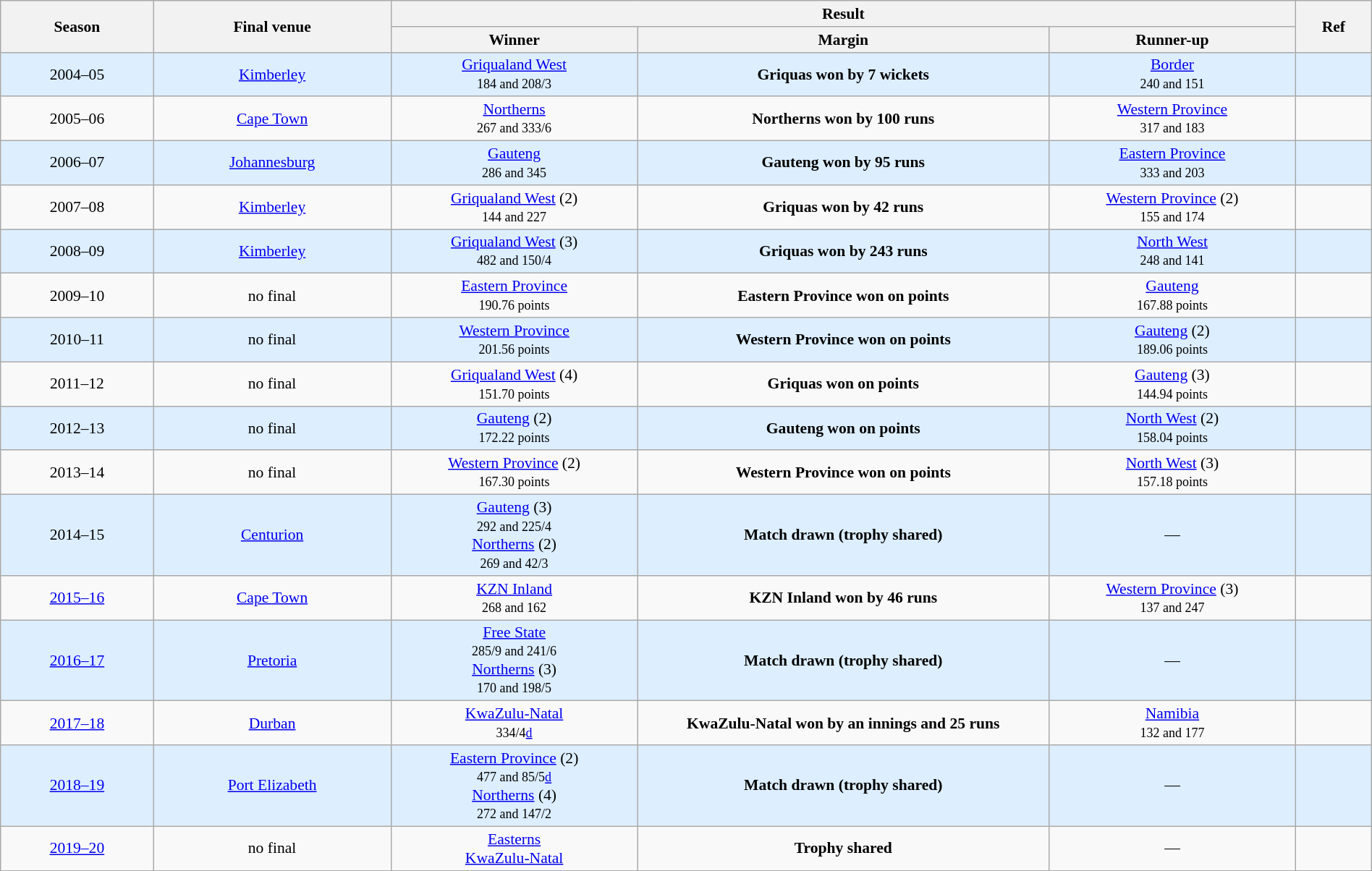<table class="wikitable" style="font-size:90%; width: 100%; text-align: center;">
<tr>
<th rowspan="2">Season</th>
<th rowspan="2">Final venue</th>
<th colspan="3">Result</th>
<th rowspan="2">Ref</th>
</tr>
<tr>
<th width=18%>Winner</th>
<th width=30%>Margin</th>
<th width=18%>Runner-up</th>
</tr>
<tr style="background:#ddeeff">
<td>2004–05</td>
<td><a href='#'>Kimberley</a></td>
<td><a href='#'>Griqualand West</a><br><small>184 and 208/3</small></td>
<td><strong>Griquas won by 7 wickets</strong><br><small></small></td>
<td><a href='#'>Border</a><br><small>240 and 151</small></td>
<td></td>
</tr>
<tr>
<td>2005–06</td>
<td><a href='#'>Cape Town</a></td>
<td><a href='#'>Northerns</a><br><small>267 and 333/6</small></td>
<td><strong>Northerns won by 100 runs</strong><br><small></small></td>
<td><a href='#'>Western Province</a><br><small>317 and 183</small></td>
<td></td>
</tr>
<tr style="background:#ddeeff">
<td>2006–07</td>
<td><a href='#'>Johannesburg</a></td>
<td><a href='#'>Gauteng</a><br><small>286 and 345</small></td>
<td><strong>Gauteng won by 95 runs</strong><br><small></small></td>
<td><a href='#'>Eastern Province</a><br><small>333 and 203</small></td>
<td></td>
</tr>
<tr>
<td>2007–08</td>
<td><a href='#'>Kimberley</a></td>
<td><a href='#'>Griqualand West</a> (2)<br><small>144 and 227</small></td>
<td><strong>Griquas won by 42 runs</strong><br><small></small></td>
<td><a href='#'>Western Province</a> (2)<br><small>155 and 174</small></td>
<td></td>
</tr>
<tr style="background:#ddeeff">
<td>2008–09</td>
<td><a href='#'>Kimberley</a></td>
<td><a href='#'>Griqualand West</a> (3)<br><small>482 and 150/4</small></td>
<td><strong>Griquas won by 243 runs</strong><br><small></small></td>
<td><a href='#'>North West</a><br><small>248 and 141</small></td>
<td></td>
</tr>
<tr>
<td>2009–10</td>
<td>no final</td>
<td><a href='#'>Eastern Province</a><br><small>190.76 points</small></td>
<td><strong>Eastern Province won on points</strong><br><small></small></td>
<td><a href='#'>Gauteng</a><br><small>167.88 points</small></td>
<td></td>
</tr>
<tr style="background:#ddeeff">
<td>2010–11</td>
<td>no final</td>
<td><a href='#'>Western Province</a><br><small>201.56 points</small></td>
<td><strong>Western Province won on points</strong><br><small></small></td>
<td><a href='#'>Gauteng</a> (2)<br><small>189.06 points</small></td>
<td></td>
</tr>
<tr>
<td>2011–12</td>
<td>no final</td>
<td><a href='#'>Griqualand West</a> (4)<br><small>151.70 points</small></td>
<td><strong>Griquas won on points</strong><br><small></small></td>
<td><a href='#'>Gauteng</a> (3)<br><small>144.94 points</small></td>
<td></td>
</tr>
<tr style="background:#ddeeff">
<td>2012–13</td>
<td>no final</td>
<td><a href='#'>Gauteng</a> (2)<br><small>172.22 points</small></td>
<td><strong>Gauteng won on points</strong><br><small></small></td>
<td><a href='#'>North West</a> (2)<br><small>158.04 points</small></td>
<td></td>
</tr>
<tr>
<td>2013–14</td>
<td>no final</td>
<td><a href='#'>Western Province</a> (2)<br><small>167.30 points</small></td>
<td><strong>Western Province won on points</strong><br><small></small></td>
<td><a href='#'>North West</a> (3)<br><small>157.18 points</small></td>
<td></td>
</tr>
<tr style="background:#ddeeff">
<td>2014–15</td>
<td><a href='#'>Centurion</a></td>
<td><a href='#'>Gauteng</a> (3)<br><small>292 and 225/4</small><br><a href='#'>Northerns</a> (2)<br><small>269 and 42/3</small></td>
<td><strong>Match drawn (trophy shared)</strong><br><small></small></td>
<td>—</td>
<td></td>
</tr>
<tr>
<td><a href='#'>2015–16</a></td>
<td><a href='#'>Cape Town</a></td>
<td><a href='#'>KZN Inland</a><br><small>268 and 162</small></td>
<td><strong>KZN Inland won by 46 runs</strong><br><small></small></td>
<td><a href='#'>Western Province</a> (3)<br><small>137 and 247</small></td>
<td></td>
</tr>
<tr style="background:#ddeeff">
<td><a href='#'>2016–17</a></td>
<td><a href='#'>Pretoria</a></td>
<td><a href='#'>Free State</a><br><small>285/9 and 241/6</small><br><a href='#'>Northerns</a> (3)<br><small>170 and 198/5</small></td>
<td><strong>Match drawn (trophy shared)</strong><br><small></small></td>
<td>—</td>
<td></td>
</tr>
<tr>
<td><a href='#'>2017–18</a></td>
<td><a href='#'>Durban</a></td>
<td><a href='#'>KwaZulu-Natal</a><br><small>334/4<a href='#'>d</a></small></td>
<td><strong>KwaZulu-Natal won by an innings and 25 runs</strong><br><small></small></td>
<td><a href='#'>Namibia</a><br><small>132 and 177</small></td>
<td></td>
</tr>
<tr style="background:#ddeeff">
<td><a href='#'>2018–19</a></td>
<td><a href='#'>Port Elizabeth</a></td>
<td><a href='#'>Eastern Province</a> (2)<br><small>477 and 85/5<a href='#'>d</a></small><br><a href='#'>Northerns</a> (4)<br><small>272 and 147/2</small></td>
<td><strong>Match drawn (trophy shared)</strong><br><small></small></td>
<td>—</td>
<td></td>
</tr>
<tr>
<td><a href='#'>2019–20</a></td>
<td>no final</td>
<td><a href='#'>Easterns</a><br><a href='#'>KwaZulu-Natal</a></td>
<td><strong>Trophy shared</strong></td>
<td>—</td>
<td></td>
</tr>
</table>
